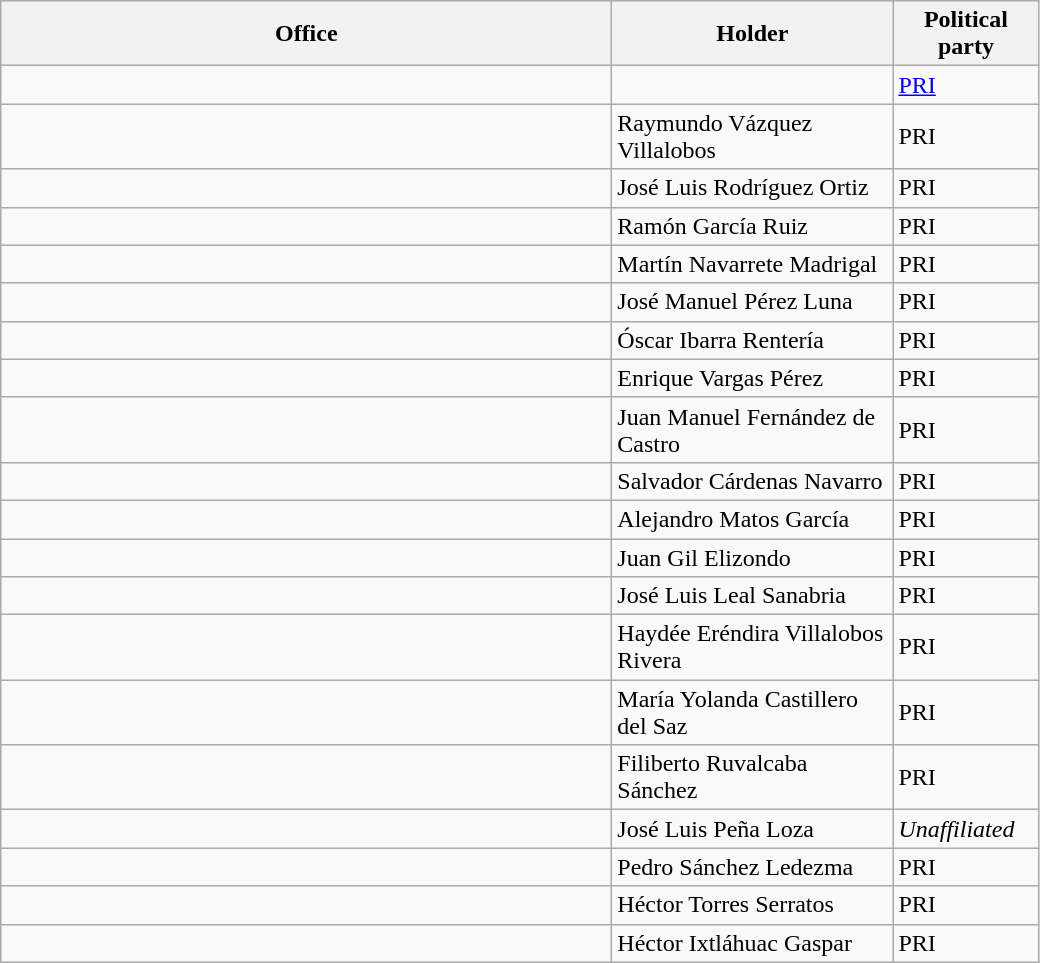<table class="wikitable">
<tr>
<th width=400px>Office</th>
<th width=180px>Holder</th>
<th width=90px>Political party</th>
</tr>
<tr>
<td></td>
<td></td>
<td><a href='#'>PRI</a> </td>
</tr>
<tr>
<td></td>
<td>Raymundo Vázquez Villalobos</td>
<td>PRI </td>
</tr>
<tr>
<td></td>
<td>José Luis Rodríguez Ortiz</td>
<td>PRI </td>
</tr>
<tr>
<td></td>
<td>Ramón García Ruiz	</td>
<td>PRI </td>
</tr>
<tr>
<td></td>
<td>Martín Navarrete Madrigal</td>
<td>PRI </td>
</tr>
<tr>
<td></td>
<td>José Manuel Pérez Luna</td>
<td>PRI </td>
</tr>
<tr>
<td></td>
<td>Óscar Ibarra Rentería</td>
<td>PRI </td>
</tr>
<tr>
<td></td>
<td>Enrique Vargas Pérez</td>
<td>PRI </td>
</tr>
<tr>
<td></td>
<td>Juan Manuel Fernández de Castro</td>
<td>PRI </td>
</tr>
<tr>
<td></td>
<td>Salvador Cárdenas Navarro</td>
<td>PRI </td>
</tr>
<tr>
<td></td>
<td>Alejandro Matos García</td>
<td>PRI </td>
</tr>
<tr>
<td></td>
<td>Juan Gil Elizondo</td>
<td>PRI </td>
</tr>
<tr>
<td></td>
<td>José Luis Leal Sanabria</td>
<td>PRI </td>
</tr>
<tr>
<td></td>
<td>Haydée Eréndira Villalobos Rivera</td>
<td>PRI </td>
</tr>
<tr>
<td></td>
<td>María Yolanda Castillero del Saz</td>
<td>PRI </td>
</tr>
<tr>
<td></td>
<td>Filiberto Ruvalcaba Sánchez</td>
<td>PRI </td>
</tr>
<tr>
<td></td>
<td>José Luis Peña Loza</td>
<td><em>Unaffiliated</em></td>
</tr>
<tr>
<td></td>
<td>Pedro Sánchez Ledezma</td>
<td>PRI </td>
</tr>
<tr>
<td></td>
<td>Héctor Torres Serratos</td>
<td>PRI </td>
</tr>
<tr>
<td></td>
<td>Héctor Ixtláhuac Gaspar</td>
<td>PRI </td>
</tr>
</table>
